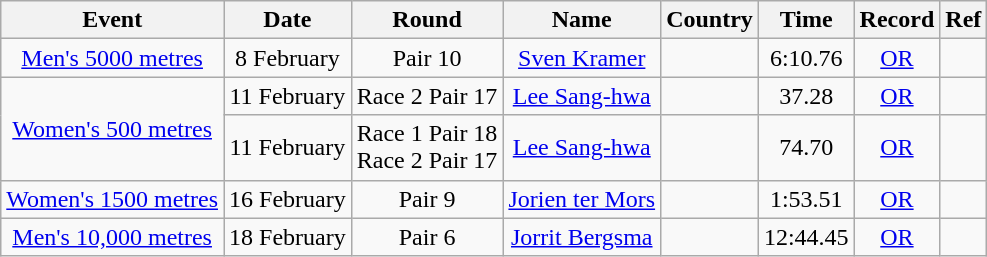<table class="wikitable sortable" style="text-align:center">
<tr>
<th>Event</th>
<th>Date</th>
<th>Round</th>
<th>Name</th>
<th>Country</th>
<th>Time</th>
<th>Record</th>
<th>Ref</th>
</tr>
<tr>
<td><a href='#'>Men's 5000 metres</a></td>
<td>8 February</td>
<td>Pair 10</td>
<td><a href='#'>Sven Kramer</a></td>
<td></td>
<td>6:10.76</td>
<td><a href='#'>OR</a></td>
<td></td>
</tr>
<tr>
<td rowspan=2><a href='#'>Women's 500 metres</a></td>
<td>11 February</td>
<td>Race 2 Pair 17</td>
<td><a href='#'>Lee Sang-hwa</a></td>
<td></td>
<td>37.28</td>
<td><a href='#'>OR</a></td>
<td></td>
</tr>
<tr>
<td>11 February</td>
<td>Race 1 Pair 18<br>Race 2 Pair 17</td>
<td><a href='#'>Lee Sang-hwa</a></td>
<td></td>
<td>74.70</td>
<td><a href='#'>OR</a></td>
<td></td>
</tr>
<tr>
<td><a href='#'>Women's 1500 metres</a></td>
<td>16 February</td>
<td>Pair 9</td>
<td><a href='#'>Jorien ter Mors</a></td>
<td></td>
<td>1:53.51</td>
<td><a href='#'>OR</a></td>
<td></td>
</tr>
<tr>
<td><a href='#'>Men's 10,000 metres</a></td>
<td>18 February</td>
<td>Pair 6</td>
<td><a href='#'>Jorrit Bergsma</a></td>
<td></td>
<td>12:44.45</td>
<td><a href='#'>OR</a></td>
<td></td>
</tr>
</table>
